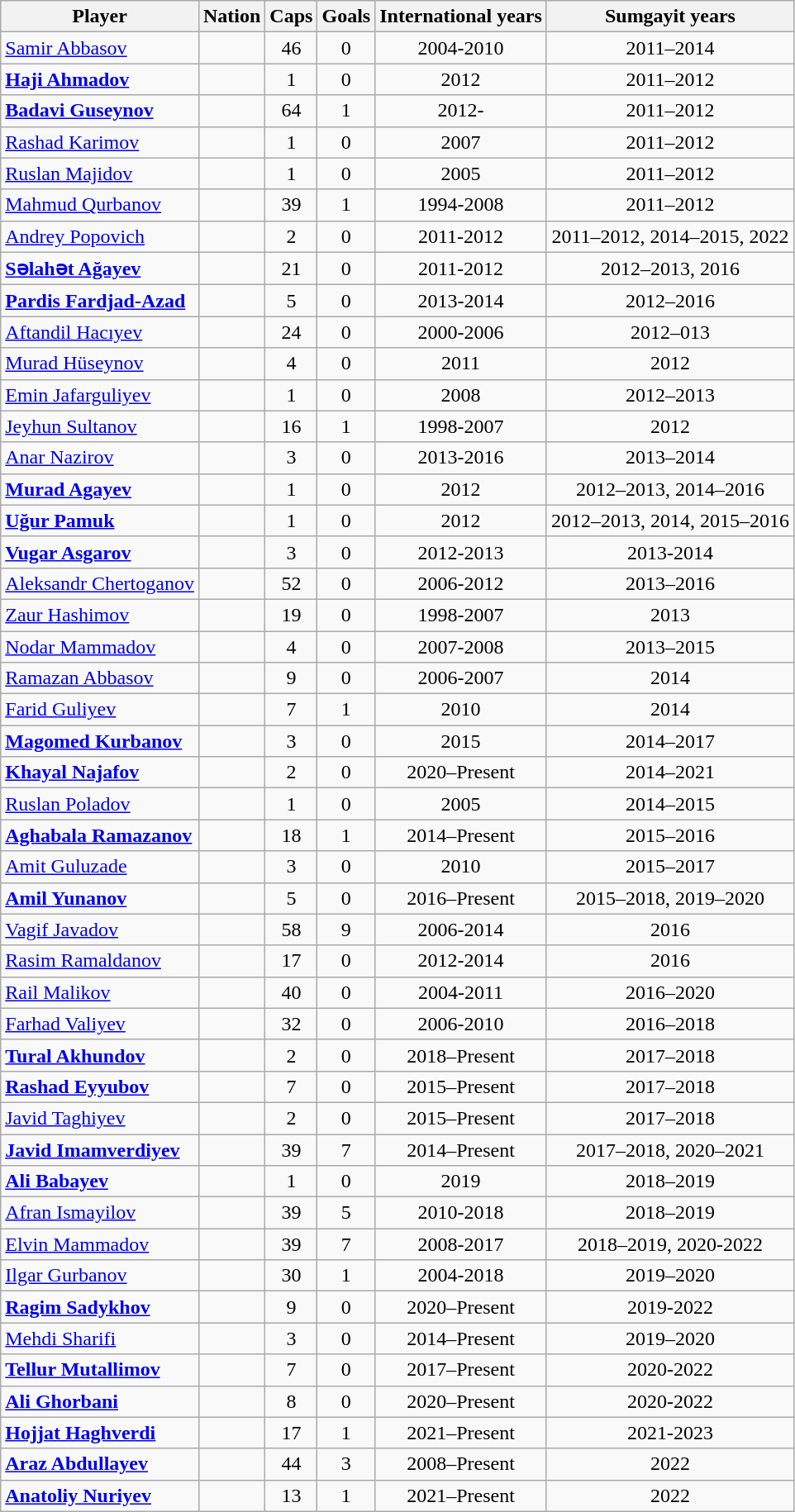<table class="wikitable sortable" style="text-align:center">
<tr>
<th>Player</th>
<th>Nation</th>
<th>Caps</th>
<th>Goals</th>
<th>International years</th>
<th>Sumgayit years</th>
</tr>
<tr>
<td align="left"><a href='#'>Samir Abbasov</a></td>
<td></td>
<td>46</td>
<td>0</td>
<td>2004-2010</td>
<td>2011–2014</td>
</tr>
<tr>
<td align="left"><strong><a href='#'>Haji Ahmadov</a></strong></td>
<td></td>
<td>1</td>
<td>0</td>
<td>2012</td>
<td>2011–2012</td>
</tr>
<tr>
<td align="left"><strong><a href='#'>Badavi Guseynov</a></strong></td>
<td></td>
<td>64</td>
<td>1</td>
<td>2012-</td>
<td>2011–2012</td>
</tr>
<tr>
<td align="left"><a href='#'>Rashad Karimov</a></td>
<td></td>
<td>1</td>
<td>0</td>
<td>2007</td>
<td>2011–2012</td>
</tr>
<tr>
<td align="left"><a href='#'>Ruslan Majidov</a></td>
<td></td>
<td>1</td>
<td>0</td>
<td>2005</td>
<td>2011–2012</td>
</tr>
<tr>
<td align="left"><a href='#'>Mahmud Qurbanov</a></td>
<td></td>
<td>39</td>
<td>1</td>
<td>1994-2008</td>
<td>2011–2012</td>
</tr>
<tr>
<td align="left"><a href='#'>Andrey Popovich</a></td>
<td></td>
<td>2</td>
<td>0</td>
<td>2011-2012</td>
<td>2011–2012, 2014–2015, 2022</td>
</tr>
<tr>
<td align="left"><strong><a href='#'>Səlahət Ağayev</a></strong></td>
<td></td>
<td>21</td>
<td>0</td>
<td>2011-2012</td>
<td>2012–2013, 2016</td>
</tr>
<tr>
<td align="left"><strong><a href='#'>Pardis Fardjad-Azad</a></strong></td>
<td></td>
<td>5</td>
<td>0</td>
<td>2013-2014</td>
<td>2012–2016</td>
</tr>
<tr>
<td align="left"><a href='#'>Aftandil Hacıyev</a></td>
<td></td>
<td>24</td>
<td>0</td>
<td>2000-2006</td>
<td>2012–013</td>
</tr>
<tr>
<td align="left"><a href='#'>Murad Hüseynov</a></td>
<td></td>
<td>4</td>
<td>0</td>
<td>2011</td>
<td>2012</td>
</tr>
<tr>
<td align="left"><a href='#'>Emin Jafarguliyev</a></td>
<td></td>
<td>1</td>
<td>0</td>
<td>2008</td>
<td>2012–2013</td>
</tr>
<tr>
<td align="left"><a href='#'>Jeyhun Sultanov</a></td>
<td></td>
<td>16</td>
<td>1</td>
<td>1998-2007</td>
<td>2012</td>
</tr>
<tr>
<td align="left"><a href='#'>Anar Nazirov</a></td>
<td></td>
<td>3</td>
<td>0</td>
<td>2013-2016</td>
<td>2013–2014</td>
</tr>
<tr>
<td align="left"><strong><a href='#'>Murad Agayev</a></strong></td>
<td></td>
<td>1</td>
<td>0</td>
<td>2012</td>
<td>2012–2013, 2014–2016</td>
</tr>
<tr>
<td align="left"><strong><a href='#'>Uğur Pamuk</a></strong></td>
<td></td>
<td>1</td>
<td>0</td>
<td>2012</td>
<td>2012–2013, 2014, 2015–2016</td>
</tr>
<tr>
<td align="left"><strong><a href='#'>Vugar Asgarov</a></strong></td>
<td></td>
<td>3</td>
<td>0</td>
<td>2012-2013</td>
<td>2013-2014</td>
</tr>
<tr>
<td align="left"><a href='#'>Aleksandr Chertoganov</a></td>
<td></td>
<td>52</td>
<td>0</td>
<td>2006-2012</td>
<td>2013–2016</td>
</tr>
<tr>
<td align="left"><a href='#'>Zaur Hashimov</a></td>
<td></td>
<td>19</td>
<td>0</td>
<td>1998-2007</td>
<td>2013</td>
</tr>
<tr>
<td align="left"><a href='#'>Nodar Mammadov</a></td>
<td></td>
<td>4</td>
<td>0</td>
<td>2007-2008</td>
<td>2013–2015</td>
</tr>
<tr>
<td align="left"><a href='#'>Ramazan Abbasov</a></td>
<td></td>
<td>9</td>
<td>0</td>
<td>2006-2007</td>
<td>2014</td>
</tr>
<tr>
<td align="left"><a href='#'>Farid Guliyev</a></td>
<td></td>
<td>7</td>
<td>1</td>
<td>2010</td>
<td>2014</td>
</tr>
<tr>
<td align="left"><strong><a href='#'>Magomed Kurbanov</a></strong></td>
<td></td>
<td>3</td>
<td>0</td>
<td>2015</td>
<td>2014–2017</td>
</tr>
<tr>
<td align="left"><strong><a href='#'>Khayal Najafov</a></strong></td>
<td></td>
<td>2</td>
<td>0</td>
<td>2020–Present</td>
<td>2014–2021</td>
</tr>
<tr>
<td align="left"><a href='#'>Ruslan Poladov</a></td>
<td></td>
<td>1</td>
<td>0</td>
<td>2005</td>
<td>2014–2015</td>
</tr>
<tr>
<td align="left"><strong><a href='#'>Aghabala Ramazanov</a></strong></td>
<td></td>
<td>18</td>
<td>1</td>
<td>2014–Present</td>
<td>2015–2016</td>
</tr>
<tr>
<td align="left"><a href='#'>Amit Guluzade</a></td>
<td></td>
<td>3</td>
<td>0</td>
<td>2010</td>
<td>2015–2017</td>
</tr>
<tr>
<td align="left"><strong><a href='#'>Amil Yunanov</a></strong></td>
<td></td>
<td>5</td>
<td>0</td>
<td>2016–Present</td>
<td>2015–2018, 2019–2020</td>
</tr>
<tr>
<td align="left"><a href='#'>Vagif Javadov</a></td>
<td></td>
<td>58</td>
<td>9</td>
<td>2006-2014</td>
<td>2016</td>
</tr>
<tr>
<td align="left"><a href='#'>Rasim Ramaldanov</a></td>
<td></td>
<td>17</td>
<td>0</td>
<td>2012-2014</td>
<td>2016</td>
</tr>
<tr>
<td align="left"><a href='#'>Rail Malikov</a></td>
<td></td>
<td>40</td>
<td>0</td>
<td>2004-2011</td>
<td>2016–2020</td>
</tr>
<tr>
<td align="left"><a href='#'>Farhad Valiyev</a></td>
<td></td>
<td>32</td>
<td>0</td>
<td>2006-2010</td>
<td>2016–2018</td>
</tr>
<tr>
<td align="left"><strong><a href='#'>Tural Akhundov</a></strong></td>
<td></td>
<td>2</td>
<td>0</td>
<td>2018–Present</td>
<td>2017–2018</td>
</tr>
<tr>
<td align="left"><strong><a href='#'>Rashad Eyyubov</a></strong></td>
<td></td>
<td>7</td>
<td>0</td>
<td>2015–Present</td>
<td>2017–2018</td>
</tr>
<tr>
<td align="left"><a href='#'>Javid Taghiyev</a></td>
<td></td>
<td>2</td>
<td>0</td>
<td>2015–Present</td>
<td>2017–2018</td>
</tr>
<tr>
<td align="left"><strong><a href='#'>Javid Imamverdiyev</a></strong></td>
<td></td>
<td>39</td>
<td>7</td>
<td>2014–Present</td>
<td>2017–2018, 2020–2021</td>
</tr>
<tr>
<td align="left"><strong><a href='#'>Ali Babayev</a></strong></td>
<td></td>
<td>1</td>
<td>0</td>
<td>2019</td>
<td>2018–2019</td>
</tr>
<tr>
<td align="left"><a href='#'>Afran Ismayilov</a></td>
<td></td>
<td>39</td>
<td>5</td>
<td>2010-2018</td>
<td>2018–2019</td>
</tr>
<tr>
<td align="left"><a href='#'>Elvin Mammadov</a></td>
<td></td>
<td>39</td>
<td>7</td>
<td>2008-2017</td>
<td>2018–2019, 2020-2022</td>
</tr>
<tr>
<td align="left"><a href='#'>Ilgar Gurbanov</a></td>
<td></td>
<td>30</td>
<td>1</td>
<td>2004-2018</td>
<td>2019–2020</td>
</tr>
<tr>
<td align="left"><strong><a href='#'>Ragim Sadykhov</a></strong></td>
<td></td>
<td>9</td>
<td>0</td>
<td>2020–Present</td>
<td>2019-2022</td>
</tr>
<tr>
<td align="left"><a href='#'>Mehdi Sharifi</a></td>
<td></td>
<td>3</td>
<td>0</td>
<td>2014–Present</td>
<td>2019–2020</td>
</tr>
<tr>
<td align="left"><strong><a href='#'>Tellur Mutallimov</a></strong></td>
<td></td>
<td>7</td>
<td>0</td>
<td>2017–Present</td>
<td>2020-2022</td>
</tr>
<tr>
<td align="left"><strong><a href='#'>Ali Ghorbani</a></strong></td>
<td></td>
<td>8</td>
<td>0</td>
<td>2020–Present</td>
<td>2020-2022</td>
</tr>
<tr>
<td align="left"><strong><a href='#'>Hojjat Haghverdi</a></strong></td>
<td></td>
<td>17</td>
<td>1</td>
<td>2021–Present</td>
<td>2021-2023</td>
</tr>
<tr>
<td align="left"><strong><a href='#'>Araz Abdullayev</a></strong></td>
<td></td>
<td>44</td>
<td>3</td>
<td>2008–Present</td>
<td>2022</td>
</tr>
<tr>
<td align="left"><strong><a href='#'>Anatoliy Nuriyev</a></strong></td>
<td></td>
<td>13</td>
<td>1</td>
<td>2021–Present</td>
<td>2022</td>
</tr>
</table>
